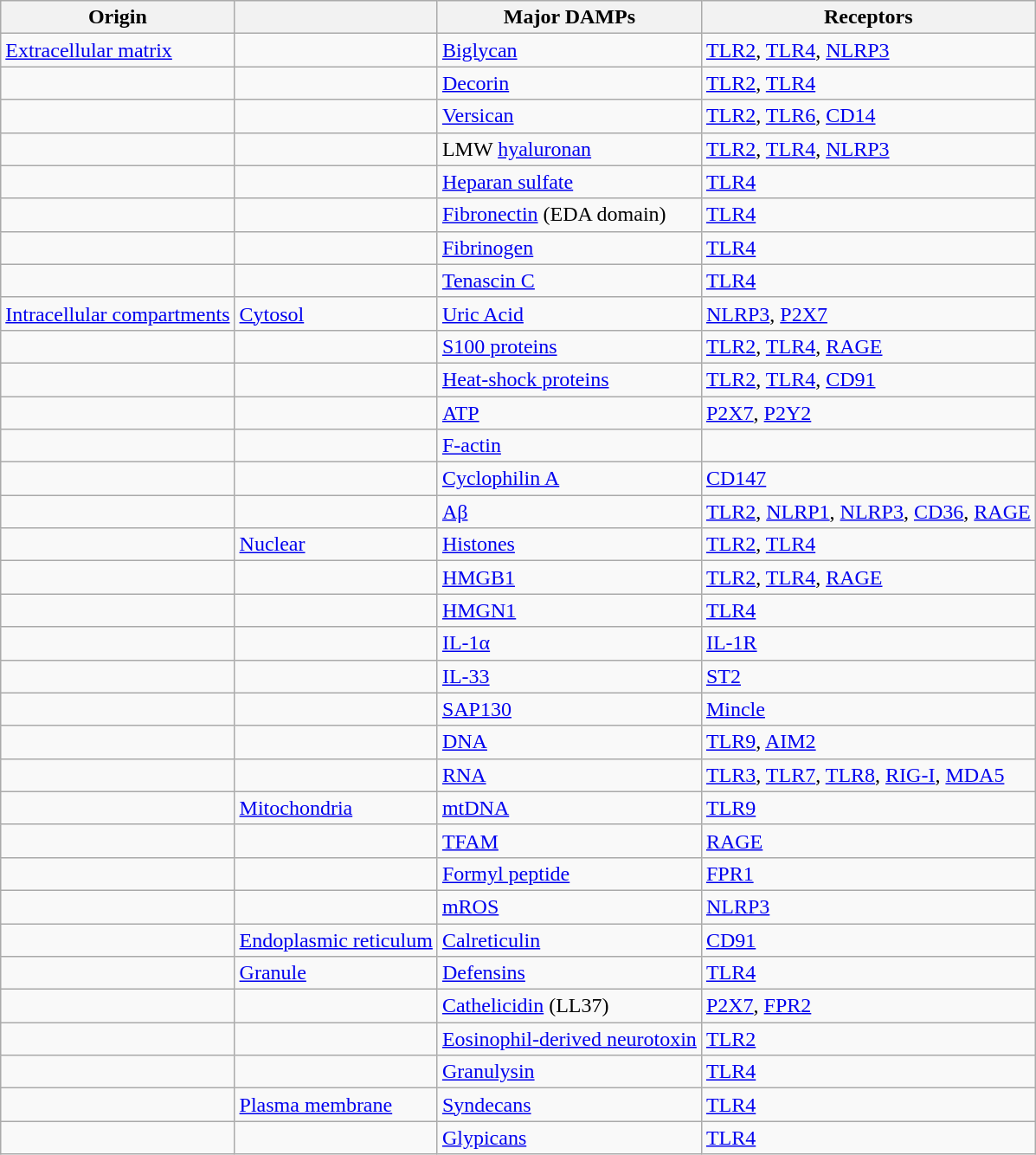<table class="wikitable">
<tr>
<th>Origin</th>
<th></th>
<th>Major DAMPs</th>
<th>Receptors</th>
</tr>
<tr>
<td><a href='#'>Extracellular matrix</a></td>
<td></td>
<td><a href='#'>Biglycan</a></td>
<td><a href='#'>TLR2</a>, <a href='#'>TLR4</a>, <a href='#'>NLRP3</a></td>
</tr>
<tr>
<td></td>
<td></td>
<td><a href='#'>Decorin</a></td>
<td><a href='#'>TLR2</a>, <a href='#'>TLR4</a></td>
</tr>
<tr>
<td></td>
<td></td>
<td><a href='#'>Versican</a></td>
<td><a href='#'>TLR2</a>, <a href='#'>TLR6</a>, <a href='#'>CD14</a></td>
</tr>
<tr>
<td></td>
<td></td>
<td>LMW <a href='#'>hyaluronan</a></td>
<td><a href='#'>TLR2</a>, <a href='#'>TLR4</a>, <a href='#'>NLRP3</a></td>
</tr>
<tr>
<td></td>
<td></td>
<td><a href='#'>Heparan sulfate</a></td>
<td><a href='#'>TLR4</a></td>
</tr>
<tr>
<td></td>
<td></td>
<td><a href='#'>Fibronectin</a> (EDA domain)</td>
<td><a href='#'>TLR4</a></td>
</tr>
<tr>
<td></td>
<td></td>
<td><a href='#'>Fibrinogen</a></td>
<td><a href='#'>TLR4</a></td>
</tr>
<tr>
<td></td>
<td></td>
<td><a href='#'>Tenascin C</a></td>
<td><a href='#'>TLR4</a></td>
</tr>
<tr>
<td><a href='#'>Intracellular compartments</a></td>
<td><a href='#'>Cytosol</a></td>
<td><a href='#'>Uric Acid</a></td>
<td><a href='#'>NLRP3</a>, <a href='#'>P2X7</a></td>
</tr>
<tr>
<td></td>
<td></td>
<td><a href='#'>S100 proteins</a></td>
<td><a href='#'>TLR2</a>, <a href='#'>TLR4</a>, <a href='#'>RAGE</a></td>
</tr>
<tr>
<td></td>
<td></td>
<td><a href='#'>Heat-shock proteins</a></td>
<td><a href='#'>TLR2</a>, <a href='#'>TLR4</a>, <a href='#'>CD91</a></td>
</tr>
<tr>
<td></td>
<td></td>
<td><a href='#'>ATP</a></td>
<td><a href='#'>P2X7</a>, <a href='#'>P2Y2</a></td>
</tr>
<tr>
<td></td>
<td></td>
<td><a href='#'>F-actin</a></td>
<td></td>
</tr>
<tr>
<td></td>
<td></td>
<td><a href='#'>Cyclophilin A</a></td>
<td><a href='#'>CD147</a></td>
</tr>
<tr>
<td></td>
<td></td>
<td><a href='#'>Aβ</a></td>
<td><a href='#'>TLR2</a>, <a href='#'>NLRP1</a>, <a href='#'>NLRP3</a>, <a href='#'>CD36</a>, <a href='#'>RAGE</a></td>
</tr>
<tr>
<td></td>
<td><a href='#'>Nuclear</a></td>
<td><a href='#'>Histones</a></td>
<td><a href='#'>TLR2</a>, <a href='#'>TLR4</a></td>
</tr>
<tr>
<td></td>
<td></td>
<td><a href='#'>HMGB1</a></td>
<td><a href='#'>TLR2</a>, <a href='#'>TLR4</a>, <a href='#'>RAGE</a></td>
</tr>
<tr>
<td></td>
<td></td>
<td><a href='#'>HMGN1</a></td>
<td><a href='#'>TLR4</a></td>
</tr>
<tr>
<td></td>
<td></td>
<td><a href='#'>IL-1α</a></td>
<td><a href='#'>IL-1R</a></td>
</tr>
<tr>
<td></td>
<td></td>
<td><a href='#'>IL-33</a></td>
<td><a href='#'>ST2</a></td>
</tr>
<tr>
<td></td>
<td></td>
<td><a href='#'>SAP130</a></td>
<td><a href='#'>Mincle</a></td>
</tr>
<tr>
<td></td>
<td></td>
<td><a href='#'>DNA</a></td>
<td><a href='#'>TLR9</a>, <a href='#'>AIM2</a></td>
</tr>
<tr>
<td></td>
<td></td>
<td><a href='#'>RNA</a></td>
<td><a href='#'>TLR3</a>, <a href='#'>TLR7</a>, <a href='#'>TLR8</a>, <a href='#'>RIG-I</a>, <a href='#'>MDA5</a></td>
</tr>
<tr>
<td></td>
<td><a href='#'>Mitochondria</a></td>
<td><a href='#'>mtDNA</a></td>
<td><a href='#'>TLR9</a></td>
</tr>
<tr>
<td></td>
<td></td>
<td><a href='#'>TFAM</a></td>
<td><a href='#'>RAGE</a></td>
</tr>
<tr>
<td></td>
<td></td>
<td><a href='#'>Formyl peptide</a></td>
<td><a href='#'>FPR1</a></td>
</tr>
<tr>
<td></td>
<td></td>
<td><a href='#'>mROS</a></td>
<td><a href='#'>NLRP3</a></td>
</tr>
<tr>
<td></td>
<td><a href='#'>Endoplasmic reticulum</a></td>
<td><a href='#'>Calreticulin</a></td>
<td><a href='#'>CD91</a></td>
</tr>
<tr>
<td></td>
<td><a href='#'>Granule</a></td>
<td><a href='#'>Defensins</a></td>
<td><a href='#'>TLR4</a></td>
</tr>
<tr>
<td></td>
<td></td>
<td><a href='#'>Cathelicidin</a> (LL37)</td>
<td><a href='#'>P2X7</a>, <a href='#'>FPR2</a></td>
</tr>
<tr>
<td></td>
<td></td>
<td><a href='#'>Eosinophil-derived neurotoxin</a></td>
<td><a href='#'>TLR2</a></td>
</tr>
<tr>
<td></td>
<td></td>
<td><a href='#'>Granulysin</a></td>
<td><a href='#'>TLR4</a></td>
</tr>
<tr>
<td></td>
<td><a href='#'>Plasma membrane</a></td>
<td><a href='#'>Syndecans</a></td>
<td><a href='#'>TLR4</a></td>
</tr>
<tr>
<td></td>
<td></td>
<td><a href='#'>Glypicans</a></td>
<td><a href='#'>TLR4</a></td>
</tr>
</table>
